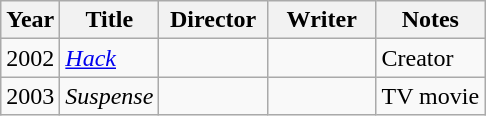<table class="wikitable">
<tr>
<th>Year</th>
<th>Title</th>
<th width=65>Director</th>
<th width=65>Writer</th>
<th class="unsortable">Notes</th>
</tr>
<tr>
<td>2002</td>
<td><em><a href='#'>Hack</a></em></td>
<td></td>
<td></td>
<td>Creator</td>
</tr>
<tr>
<td>2003</td>
<td><em>Suspense</em></td>
<td></td>
<td></td>
<td>TV movie</td>
</tr>
</table>
